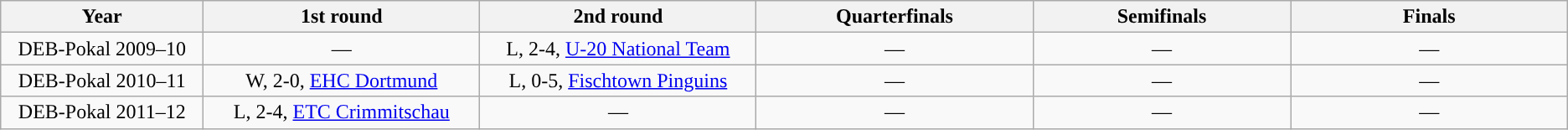<table class="wikitable" style="text-align: center;" style="margin: 1em 1em 1em 0; background: #f9f9f9; border: 1px #aaa solid; border-collapse: collapse; width=85%">
<tr>
<th width=11%>Year</th>
<th width=15%>1st round</th>
<th width=15%>2nd round</th>
<th width=15%>Quarterfinals</th>
<th width=14%>Semifinals</th>
<th width=15%>Finals</th>
</tr>
<tr>
<td>DEB-Pokal 2009–10</td>
<td>—</td>
<td>L, 2-4, <a href='#'>U-20 National Team</a></td>
<td>—</td>
<td>—</td>
<td>—</td>
</tr>
<tr>
<td>DEB-Pokal 2010–11</td>
<td>W, 2-0, <a href='#'>EHC Dortmund</a></td>
<td>L, 0-5, <a href='#'>Fischtown Pinguins</a></td>
<td>—</td>
<td>—</td>
<td>—</td>
</tr>
<tr>
<td>DEB-Pokal 2011–12</td>
<td>L, 2-4, <a href='#'>ETC Crimmitschau</a></td>
<td>—</td>
<td>—</td>
<td>—</td>
<td>—</td>
</tr>
</table>
